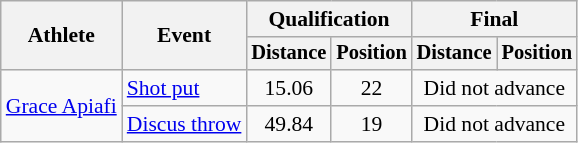<table class=wikitable style="font-size:90%; text-align:center">
<tr>
<th rowspan=2>Athlete</th>
<th rowspan=2>Event</th>
<th colspan=2>Qualification</th>
<th colspan=2>Final</th>
</tr>
<tr style=font-size:95%>
<th>Distance</th>
<th>Position</th>
<th>Distance</th>
<th>Position</th>
</tr>
<tr align=center>
<td align=left rowspan=2><a href='#'>Grace Apiafi</a></td>
<td align=left><a href='#'>Shot put</a></td>
<td>15.06</td>
<td>22</td>
<td colspan=2>Did not advance</td>
</tr>
<tr align=center>
<td align=left><a href='#'>Discus throw</a></td>
<td>49.84</td>
<td>19</td>
<td colspan=2>Did not advance</td>
</tr>
</table>
